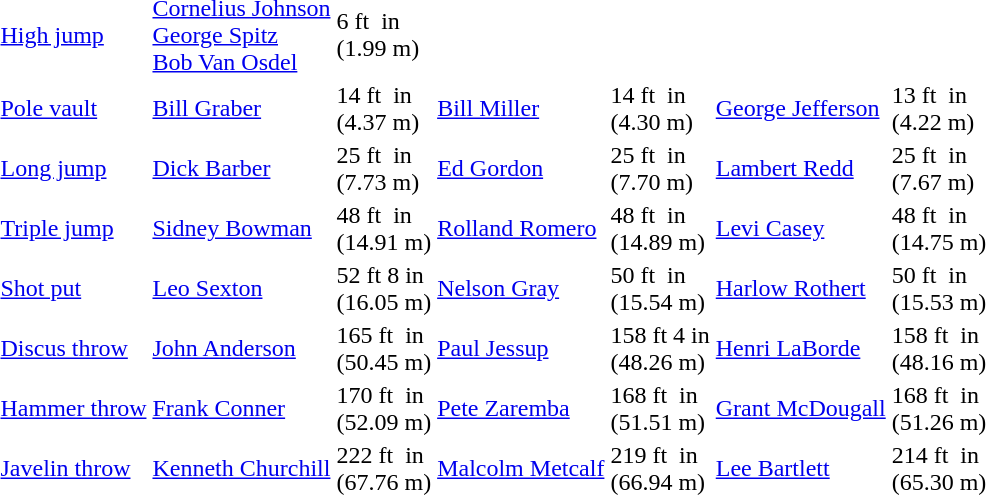<table>
<tr>
<td><a href='#'>High jump</a></td>
<td><a href='#'>Cornelius Johnson</a><br><a href='#'>George Spitz</a><br><a href='#'>Bob Van Osdel</a></td>
<td>6 ft  in<br>(1.99 m)</td>
<td></td>
<td></td>
<td></td>
<td></td>
</tr>
<tr>
<td><a href='#'>Pole vault</a></td>
<td><a href='#'>Bill Graber</a></td>
<td>14 ft  in<br>(4.37 m) <strong></strong></td>
<td><a href='#'>Bill Miller</a></td>
<td>14 ft  in<br>(4.30 m)</td>
<td><a href='#'>George Jefferson</a></td>
<td>13 ft  in<br>(4.22 m)</td>
</tr>
<tr>
<td><a href='#'>Long jump</a></td>
<td><a href='#'>Dick Barber</a></td>
<td>25 ft  in<br>(7.73 m)</td>
<td><a href='#'>Ed Gordon</a></td>
<td>25 ft  in<br>(7.70 m)</td>
<td><a href='#'>Lambert Redd</a></td>
<td>25 ft  in<br>(7.67 m)</td>
</tr>
<tr>
<td><a href='#'>Triple jump</a></td>
<td><a href='#'>Sidney Bowman</a></td>
<td>48 ft  in<br>(14.91 m)</td>
<td><a href='#'>Rolland Romero</a></td>
<td>48 ft  in<br>(14.89 m)</td>
<td><a href='#'>Levi Casey</a></td>
<td>48 ft  in<br>(14.75 m)</td>
</tr>
<tr>
<td><a href='#'>Shot put</a></td>
<td><a href='#'>Leo Sexton</a></td>
<td>52 ft 8 in<br>(16.05 m)</td>
<td><a href='#'>Nelson Gray</a></td>
<td>50 ft  in<br>(15.54 m)</td>
<td><a href='#'>Harlow Rothert</a></td>
<td>50 ft  in<br>(15.53 m)</td>
</tr>
<tr>
<td><a href='#'>Discus throw</a></td>
<td><a href='#'>John Anderson</a></td>
<td>165 ft  in<br>(50.45 m)</td>
<td><a href='#'>Paul Jessup</a></td>
<td>158 ft 4 in<br>(48.26 m)</td>
<td><a href='#'>Henri LaBorde</a></td>
<td>158 ft  in<br>(48.16 m)</td>
</tr>
<tr>
<td><a href='#'>Hammer throw</a></td>
<td><a href='#'>Frank Conner</a></td>
<td>170 ft  in<br>(52.09 m)</td>
<td><a href='#'>Pete Zaremba</a></td>
<td>168 ft  in<br>(51.51 m)</td>
<td><a href='#'>Grant McDougall</a></td>
<td>168 ft  in<br>(51.26 m)</td>
</tr>
<tr>
<td><a href='#'>Javelin throw</a></td>
<td><a href='#'>Kenneth Churchill</a></td>
<td>222 ft  in<br>(67.76 m)</td>
<td><a href='#'>Malcolm Metcalf</a></td>
<td>219 ft  in<br>(66.94 m)</td>
<td><a href='#'>Lee Bartlett</a></td>
<td>214 ft  in<br>(65.30 m)</td>
</tr>
</table>
